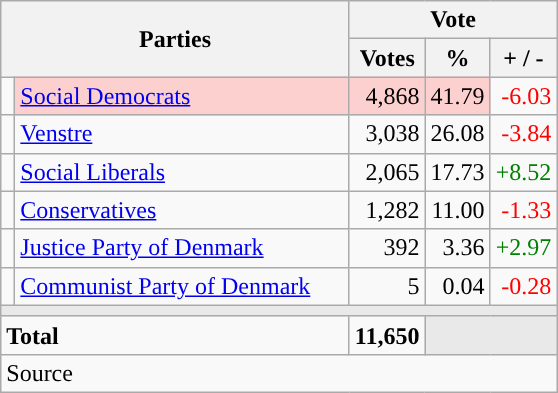<table class="wikitable" style="text-align:right;">
<tr>
<th style="text-align:centre;" rowspan="2" colspan="2" width="225">Parties</th>
<th colspan="3">Vote</th>
</tr>
<tr>
<th width="15">Votes</th>
<th width="15">%</th>
<th width="15">+ / -</th>
</tr>
<tr>
<td width="2" style="color:inherit;background:"></td>
<td bgcolor=#fbd0ce  align="left"><a href='#'>Social Democrats</a></td>
<td bgcolor=#fbd0ce>4,868</td>
<td bgcolor=#fbd0ce>41.79</td>
<td style=color:red;>-6.03</td>
</tr>
<tr>
<td width="2" style="color:inherit;background:"></td>
<td align="left"><a href='#'>Venstre</a></td>
<td>3,038</td>
<td>26.08</td>
<td style=color:red;>-3.84</td>
</tr>
<tr>
<td width="2" style="color:inherit;background:"></td>
<td align="left"><a href='#'>Social Liberals</a></td>
<td>2,065</td>
<td>17.73</td>
<td style=color:green;>+8.52</td>
</tr>
<tr>
<td width="2" style="color:inherit;background:"></td>
<td align="left"><a href='#'>Conservatives</a></td>
<td>1,282</td>
<td>11.00</td>
<td style=color:red;>-1.33</td>
</tr>
<tr>
<td width="2" style="color:inherit;background:"></td>
<td align="left"><a href='#'>Justice Party of Denmark</a></td>
<td>392</td>
<td>3.36</td>
<td style=color:green;>+2.97</td>
</tr>
<tr>
<td width="2" style="color:inherit;background:"></td>
<td align="left"><a href='#'>Communist Party of Denmark</a></td>
<td>5</td>
<td>0.04</td>
<td style=color:red;>-0.28</td>
</tr>
<tr>
<td colspan="7" bgcolor="#E9E9E9"></td>
</tr>
<tr>
<td align="left" colspan="2"><strong>Total</strong></td>
<td><strong>11,650</strong></td>
<td bgcolor="#E9E9E9" colspan="2"></td>
</tr>
<tr>
<td align="left" colspan="6">Source</td>
</tr>
</table>
